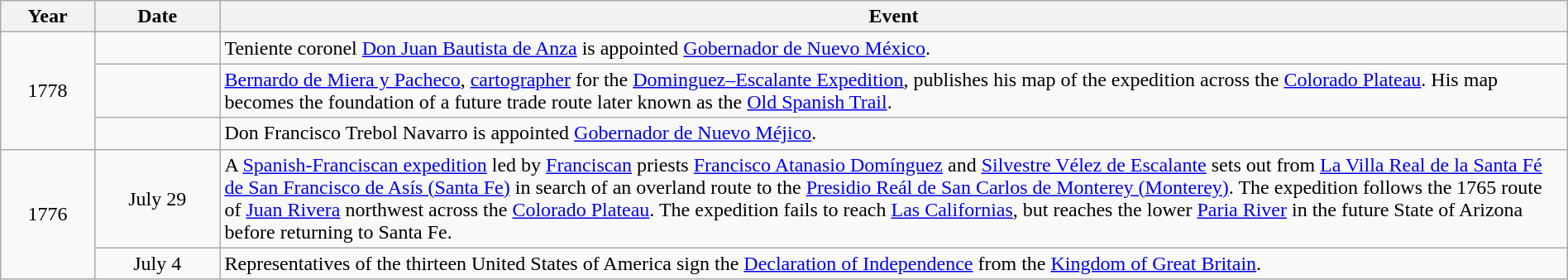<table class="wikitable" style="width:100%;">
<tr>
<th style="width:6%">Year</th>
<th style="width:8%">Date</th>
<th style="width:86%">Event</th>
</tr>
<tr>
<td align=center rowspan=3>1778</td>
<td align=center> </td>
<td>Teniente coronel <a href='#'>Don Juan Bautista de Anza</a> is appointed <a href='#'>Gobernador de Nuevo México</a>.</td>
</tr>
<tr>
<td align=center> </td>
<td><a href='#'>Bernardo de Miera y Pacheco</a>, <a href='#'>cartographer</a> for the <a href='#'>Dominguez–Escalante Expedition</a>, publishes his map of the expedition across the <a href='#'>Colorado Plateau</a>.  His map becomes the foundation of a future trade route later known as the <a href='#'>Old Spanish Trail</a>.</td>
</tr>
<tr>
<td align=center> </td>
<td>Don Francisco Trebol Navarro is appointed <a href='#'>Gobernador de Nuevo Méjico</a>.</td>
</tr>
<tr>
<td align=center rowspan=2>1776</td>
<td align=center>July 29</td>
<td>A <a href='#'>Spanish-Franciscan expedition</a> led by <a href='#'>Franciscan</a> priests <a href='#'>Francisco Atanasio Domínguez</a> and <a href='#'>Silvestre Vélez de Escalante</a> sets out from <a href='#'>La Villa Real de la Santa Fé de San Francisco de Asís (Santa Fe)</a> in search of an overland route to the <a href='#'>Presidio Reál de San Carlos de Monterey (Monterey)</a>.  The expedition follows the 1765 route of <a href='#'>Juan Rivera</a> northwest across the <a href='#'>Colorado Plateau</a>.  The expedition fails to reach <a href='#'>Las Californias</a>, but reaches the lower <a href='#'>Paria River</a> in the future State of Arizona before returning to Santa Fe.</td>
</tr>
<tr>
<td align=center>July 4</td>
<td>Representatives of the thirteen United States of America sign the <a href='#'>Declaration of Independence</a> from the <a href='#'>Kingdom of Great Britain</a>.</td>
</tr>
</table>
